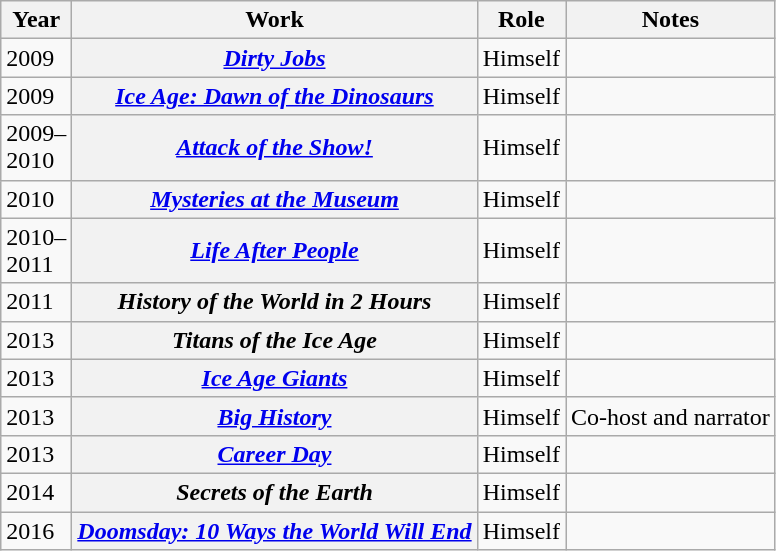<table class="wikitable">
<tr>
<th>Year</th>
<th>Work</th>
<th>Role</th>
<th>Notes</th>
</tr>
<tr>
<td>2009</td>
<th><em><a href='#'>Dirty Jobs</a></em></th>
<td>Himself</td>
<td></td>
</tr>
<tr>
<td>2009</td>
<th><em><a href='#'>Ice Age: Dawn of the Dinosaurs</a></em></th>
<td>Himself</td>
<td></td>
</tr>
<tr>
<td>2009–<br>2010</td>
<th><em><a href='#'>Attack of the Show!</a></em></th>
<td>Himself</td>
<td></td>
</tr>
<tr>
<td>2010</td>
<th><em><a href='#'>Mysteries at the Museum</a></em></th>
<td>Himself</td>
<td></td>
</tr>
<tr>
<td>2010–<br>2011</td>
<th><em><a href='#'>Life After People</a></em></th>
<td>Himself</td>
<td></td>
</tr>
<tr>
<td>2011</td>
<th><em>History of the World in 2 Hours</em></th>
<td>Himself</td>
<td></td>
</tr>
<tr>
<td>2013</td>
<th><em>Titans of the Ice Age</em></th>
<td>Himself</td>
<td></td>
</tr>
<tr>
<td>2013</td>
<th><em><a href='#'>Ice Age Giants</a></em></th>
<td>Himself</td>
<td></td>
</tr>
<tr>
<td>2013</td>
<th><a href='#'><em>Big History</em></a></th>
<td>Himself</td>
<td>Co-host and narrator</td>
</tr>
<tr>
<td>2013</td>
<th><em><a href='#'>Career Day</a></em></th>
<td>Himself</td>
<td></td>
</tr>
<tr>
<td>2014</td>
<th><em>Secrets of the Earth</em></th>
<td>Himself</td>
<td></td>
</tr>
<tr>
<td>2016</td>
<th><em><a href='#'>Doomsday: 10 Ways the World Will End</a></em></th>
<td>Himself</td>
<td></td>
</tr>
</table>
